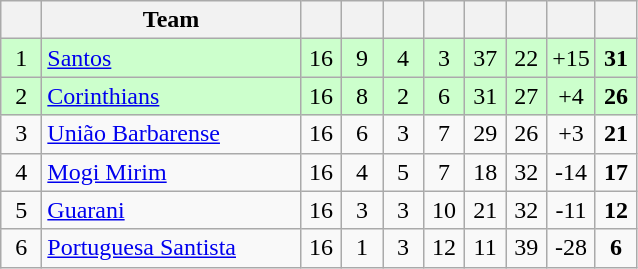<table class="wikitable" style="text-align: center;">
<tr>
<th width=20></th>
<th width=165>Team</th>
<th width=20></th>
<th width=20></th>
<th width=20></th>
<th width=20></th>
<th width=20></th>
<th width=20></th>
<th width=20></th>
<th width=20></th>
</tr>
<tr bgcolor="#ccffcc">
<td>1</td>
<td align=left><a href='#'>Santos</a></td>
<td>16</td>
<td>9</td>
<td>4</td>
<td>3</td>
<td>37</td>
<td>22</td>
<td>+15</td>
<td><strong>31</strong></td>
</tr>
<tr bgcolor="#ccffcc">
<td>2</td>
<td align=left><a href='#'>Corinthians</a></td>
<td>16</td>
<td>8</td>
<td>2</td>
<td>6</td>
<td>31</td>
<td>27</td>
<td>+4</td>
<td><strong>26</strong></td>
</tr>
<tr>
<td>3</td>
<td align=left><a href='#'>União Barbarense</a></td>
<td>16</td>
<td>6</td>
<td>3</td>
<td>7</td>
<td>29</td>
<td>26</td>
<td>+3</td>
<td><strong>21</strong></td>
</tr>
<tr>
<td>4</td>
<td align=left><a href='#'>Mogi Mirim</a></td>
<td>16</td>
<td>4</td>
<td>5</td>
<td>7</td>
<td>18</td>
<td>32</td>
<td>-14</td>
<td><strong>17</strong></td>
</tr>
<tr>
<td>5</td>
<td align=left><a href='#'>Guarani</a></td>
<td>16</td>
<td>3</td>
<td>3</td>
<td>10</td>
<td>21</td>
<td>32</td>
<td>-11</td>
<td><strong>12</strong></td>
</tr>
<tr>
<td>6</td>
<td align=left><a href='#'>Portuguesa Santista</a></td>
<td>16</td>
<td>1</td>
<td>3</td>
<td>12</td>
<td>11</td>
<td>39</td>
<td>-28</td>
<td><strong>6</strong></td>
</tr>
</table>
